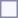<table style="border:1px solid #8888aa; background-color:#f7f8ff; padding:5px; font-size:95%; margin: 0px 12px 12px 0px;">
</table>
